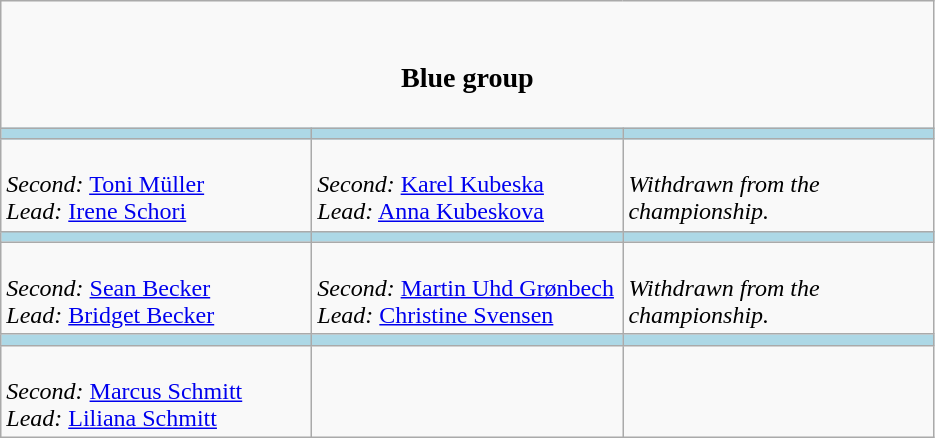<table class="wikitable">
<tr>
<td align=center colspan="3"><br><h3>Blue group</h3></td>
</tr>
<tr>
<th style="background: #ADD8E6;" width="200"></th>
<th style="background: #ADD8E6;" width="200"></th>
<th style="background: #ADD8E6;" width="200"></th>
</tr>
<tr>
<td><br><em>Second:</em> <a href='#'>Toni Müller</a><br>
<em>Lead:</em> <a href='#'>Irene Schori</a></td>
<td><br><em>Second:</em> <a href='#'>Karel Kubeska</a><br>
<em>Lead:</em> <a href='#'>Anna Kubeskova</a></td>
<td><br><em>Withdrawn from the championship.</em></td>
</tr>
<tr>
<th style="background: #ADD8E6;" width="200"></th>
<th style="background: #ADD8E6;" width="200"></th>
<th style="background: #ADD8E6;" width="200"></th>
</tr>
<tr>
<td><br><em>Second:</em> <a href='#'>Sean Becker</a><br>
<em>Lead:</em> <a href='#'>Bridget Becker</a></td>
<td><br><em>Second:</em> <a href='#'>Martin Uhd Grønbech</a><br>
<em>Lead:</em> <a href='#'>Christine Svensen</a></td>
<td><br><em>Withdrawn from the championship.</em></td>
</tr>
<tr>
<th style="background: #ADD8E6;" width="200"></th>
<th style="background: #ADD8E6;" width="200"></th>
<th style="background: #ADD8E6;" width="200"></th>
</tr>
<tr>
<td><br><em>Second:</em> <a href='#'>Marcus Schmitt</a><br>
<em>Lead:</em> <a href='#'>Liliana Schmitt</a></td>
<td></td>
<td></td>
</tr>
</table>
